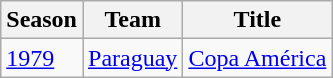<table class="wikitable">
<tr>
<th>Season</th>
<th>Team</th>
<th>Title</th>
</tr>
<tr>
<td><a href='#'>1979</a></td>
<td><a href='#'>Paraguay</a></td>
<td><a href='#'>Copa América</a></td>
</tr>
</table>
